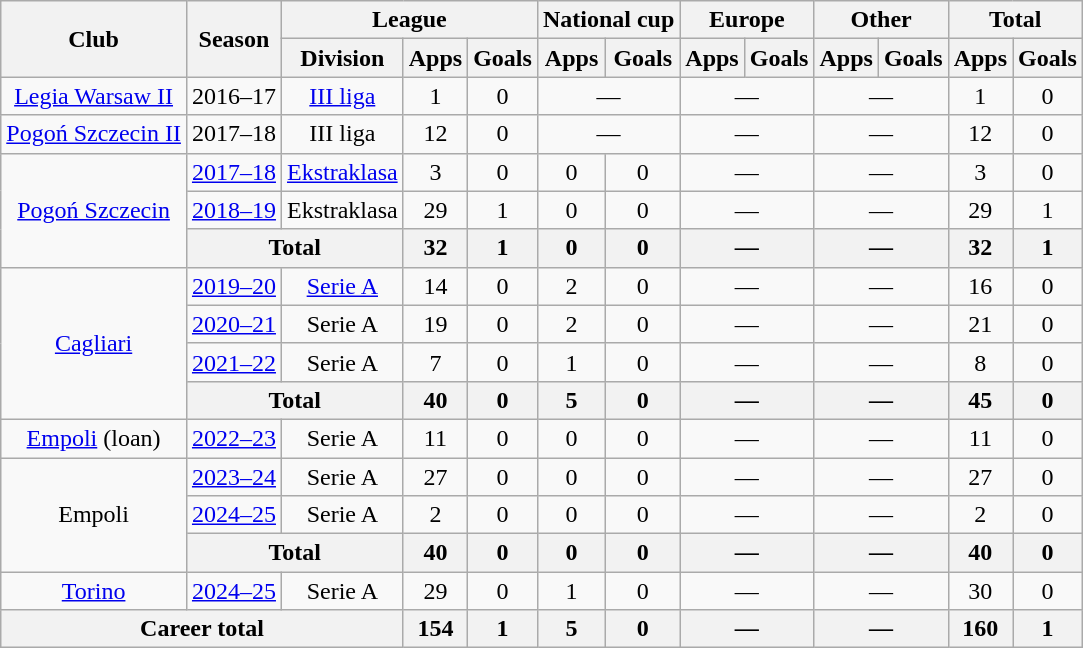<table class="wikitable" style="text-align:center">
<tr>
<th rowspan="2">Club</th>
<th rowspan="2">Season</th>
<th colspan="3">League</th>
<th colspan="2">National cup</th>
<th colspan="2">Europe</th>
<th colspan="2">Other</th>
<th colspan="2">Total</th>
</tr>
<tr>
<th>Division</th>
<th>Apps</th>
<th>Goals</th>
<th>Apps</th>
<th>Goals</th>
<th>Apps</th>
<th>Goals</th>
<th>Apps</th>
<th>Goals</th>
<th>Apps</th>
<th>Goals</th>
</tr>
<tr>
<td><a href='#'>Legia Warsaw II</a></td>
<td>2016–17</td>
<td><a href='#'>III liga</a></td>
<td>1</td>
<td>0</td>
<td colspan="2">—</td>
<td colspan="2">—</td>
<td colspan="2">—</td>
<td>1</td>
<td>0</td>
</tr>
<tr>
<td><a href='#'>Pogoń Szczecin II</a></td>
<td>2017–18</td>
<td>III liga</td>
<td>12</td>
<td>0</td>
<td colspan="2">—</td>
<td colspan="2">—</td>
<td colspan="2">—</td>
<td>12</td>
<td>0</td>
</tr>
<tr>
<td rowspan="3"><a href='#'>Pogoń Szczecin</a></td>
<td><a href='#'>2017–18</a></td>
<td><a href='#'>Ekstraklasa</a></td>
<td>3</td>
<td>0</td>
<td>0</td>
<td>0</td>
<td colspan="2">—</td>
<td colspan="2">—</td>
<td>3</td>
<td>0</td>
</tr>
<tr>
<td><a href='#'>2018–19</a></td>
<td>Ekstraklasa</td>
<td>29</td>
<td>1</td>
<td>0</td>
<td>0</td>
<td colspan="2">—</td>
<td colspan="2">—</td>
<td>29</td>
<td>1</td>
</tr>
<tr>
<th colspan="2">Total</th>
<th>32</th>
<th>1</th>
<th>0</th>
<th>0</th>
<th colspan="2">—</th>
<th colspan="2">—</th>
<th>32</th>
<th>1</th>
</tr>
<tr>
<td rowspan="4"><a href='#'>Cagliari</a></td>
<td><a href='#'>2019–20</a></td>
<td><a href='#'>Serie A</a></td>
<td>14</td>
<td>0</td>
<td>2</td>
<td>0</td>
<td colspan="2">—</td>
<td colspan="2">—</td>
<td>16</td>
<td>0</td>
</tr>
<tr>
<td><a href='#'>2020–21</a></td>
<td>Serie A</td>
<td>19</td>
<td>0</td>
<td>2</td>
<td>0</td>
<td colspan="2">—</td>
<td colspan="2">—</td>
<td>21</td>
<td>0</td>
</tr>
<tr>
<td><a href='#'>2021–22</a></td>
<td>Serie A</td>
<td>7</td>
<td>0</td>
<td>1</td>
<td>0</td>
<td colspan="2">—</td>
<td colspan="2">—</td>
<td>8</td>
<td>0</td>
</tr>
<tr>
<th colspan="2">Total</th>
<th>40</th>
<th>0</th>
<th>5</th>
<th>0</th>
<th colspan="2">—</th>
<th colspan="2">—</th>
<th>45</th>
<th>0</th>
</tr>
<tr>
<td><a href='#'>Empoli</a> (loan)</td>
<td><a href='#'>2022–23</a></td>
<td>Serie A</td>
<td>11</td>
<td>0</td>
<td>0</td>
<td>0</td>
<td colspan="2">—</td>
<td colspan="2">—</td>
<td>11</td>
<td>0</td>
</tr>
<tr>
<td rowspan="3">Empoli</td>
<td><a href='#'>2023–24</a></td>
<td>Serie A</td>
<td>27</td>
<td>0</td>
<td>0</td>
<td>0</td>
<td colspan="2">—</td>
<td colspan="2">—</td>
<td>27</td>
<td>0</td>
</tr>
<tr>
<td><a href='#'>2024–25</a></td>
<td>Serie A</td>
<td>2</td>
<td>0</td>
<td>0</td>
<td>0</td>
<td colspan="2">—</td>
<td colspan="2">—</td>
<td>2</td>
<td>0</td>
</tr>
<tr>
<th colspan="2">Total</th>
<th>40</th>
<th>0</th>
<th>0</th>
<th>0</th>
<th colspan="2">—</th>
<th colspan="2">—</th>
<th>40</th>
<th>0</th>
</tr>
<tr>
<td><a href='#'>Torino</a></td>
<td><a href='#'>2024–25</a></td>
<td>Serie A</td>
<td>29</td>
<td>0</td>
<td>1</td>
<td>0</td>
<td colspan="2">—</td>
<td colspan="2">—</td>
<td>30</td>
<td>0</td>
</tr>
<tr>
<th colspan="3">Career total</th>
<th>154</th>
<th>1</th>
<th>5</th>
<th>0</th>
<th colspan="2">—</th>
<th colspan="2">—</th>
<th>160</th>
<th>1</th>
</tr>
</table>
